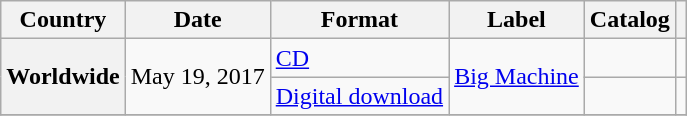<table class="wikitable plainrowheaders">
<tr>
<th>Country</th>
<th>Date</th>
<th>Format</th>
<th>Label</th>
<th>Catalog </th>
<th></th>
</tr>
<tr>
<th scope="row" rowspan="2">Worldwide</th>
<td rowspan="2">May 19, 2017</td>
<td><a href='#'>CD</a></td>
<td rowspan="2"><a href='#'>Big Machine</a></td>
<td></td>
<td></td>
</tr>
<tr>
<td><a href='#'>Digital download</a></td>
<td></td>
<td></td>
</tr>
<tr>
</tr>
</table>
